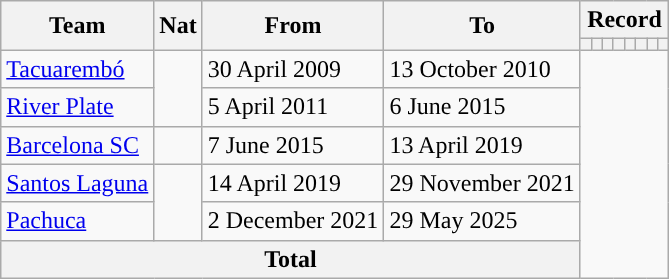<table class="wikitable" style="text-align: center">
<tr>
<th rowspan="2">Team</th>
<th rowspan="2">Nat</th>
<th rowspan="2">From</th>
<th rowspan="2">To</th>
<th colspan="8">Record</th>
</tr>
<tr>
<th></th>
<th></th>
<th></th>
<th></th>
<th></th>
<th></th>
<th></th>
<th></th>
</tr>
<tr>
<td align=left><a href='#'>Tacuarembó</a></td>
<td rowspan="2"></td>
<td align=left>30 April 2009</td>
<td align=left>13 October 2010<br></td>
</tr>
<tr>
<td align=left><a href='#'>River Plate</a></td>
<td align=left>5 April 2011</td>
<td align=left>6 June 2015<br></td>
</tr>
<tr>
<td align=left><a href='#'>Barcelona SC</a></td>
<td></td>
<td align=left>7 June 2015</td>
<td align=left>13 April 2019<br></td>
</tr>
<tr>
<td align=left><a href='#'>Santos Laguna</a></td>
<td rowspan="2"></td>
<td align=left>14 April 2019</td>
<td align=left>29 November 2021<br></td>
</tr>
<tr>
<td align=left><a href='#'>Pachuca</a></td>
<td align=left>2 December 2021</td>
<td align=left>29 May 2025<br></td>
</tr>
<tr align=center>
<th colspan="4">Total<br></th>
</tr>
</table>
